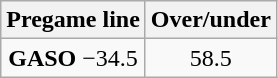<table class="wikitable">
<tr align="center">
<th style=>Pregame line</th>
<th style=>Over/under</th>
</tr>
<tr align="center">
<td><strong>GASO</strong> −34.5</td>
<td>58.5</td>
</tr>
</table>
